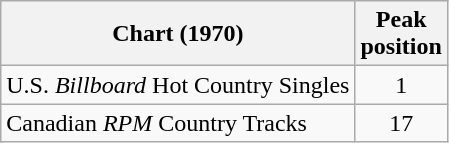<table class="wikitable sortable">
<tr>
<th align="left">Chart (1970)</th>
<th align="center">Peak<br>position</th>
</tr>
<tr>
<td align="left">U.S. <em>Billboard</em> Hot Country Singles</td>
<td align="center">1</td>
</tr>
<tr>
<td align="left">Canadian <em>RPM</em> Country Tracks</td>
<td align="center">17</td>
</tr>
</table>
